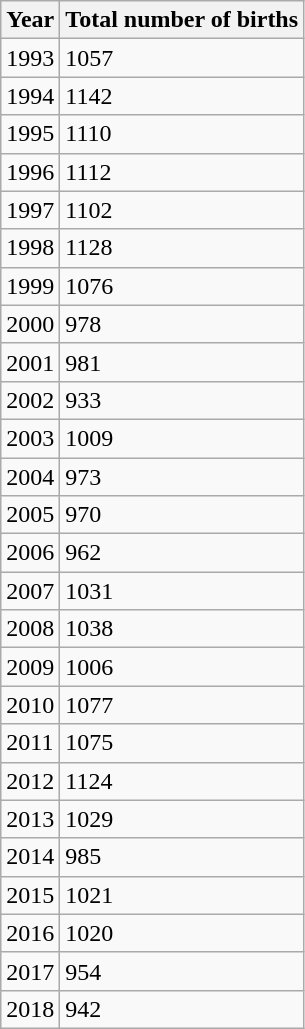<table class="wikitable">
<tr>
<th>Year</th>
<th>Total number of births</th>
</tr>
<tr>
<td>1993</td>
<td>1057</td>
</tr>
<tr>
<td>1994</td>
<td>1142</td>
</tr>
<tr>
<td>1995</td>
<td>1110</td>
</tr>
<tr>
<td>1996</td>
<td>1112</td>
</tr>
<tr>
<td>1997</td>
<td>1102</td>
</tr>
<tr>
<td>1998</td>
<td>1128</td>
</tr>
<tr>
<td>1999</td>
<td>1076</td>
</tr>
<tr>
<td>2000</td>
<td>978</td>
</tr>
<tr>
<td>2001</td>
<td>981</td>
</tr>
<tr>
<td>2002</td>
<td>933</td>
</tr>
<tr>
<td>2003</td>
<td>1009</td>
</tr>
<tr>
<td>2004</td>
<td>973</td>
</tr>
<tr>
<td>2005</td>
<td>970</td>
</tr>
<tr>
<td>2006</td>
<td>962</td>
</tr>
<tr>
<td>2007</td>
<td>1031</td>
</tr>
<tr>
<td>2008</td>
<td>1038</td>
</tr>
<tr>
<td>2009</td>
<td>1006</td>
</tr>
<tr>
<td>2010</td>
<td>1077</td>
</tr>
<tr>
<td>2011</td>
<td>1075</td>
</tr>
<tr>
<td>2012</td>
<td>1124</td>
</tr>
<tr>
<td>2013</td>
<td>1029</td>
</tr>
<tr>
<td>2014</td>
<td>985</td>
</tr>
<tr>
<td>2015</td>
<td>1021</td>
</tr>
<tr>
<td>2016</td>
<td>1020</td>
</tr>
<tr>
<td>2017</td>
<td>954</td>
</tr>
<tr>
<td>2018</td>
<td>942</td>
</tr>
</table>
